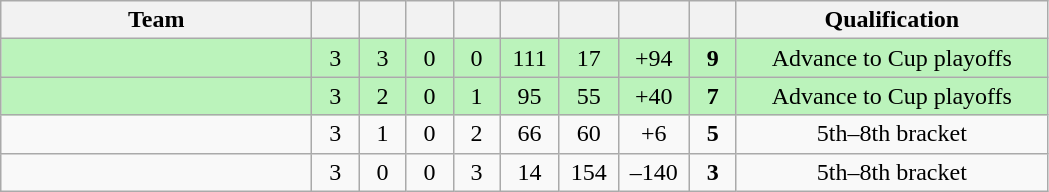<table class="wikitable" style="text-align:center">
<tr>
<th style="width:12.5em">Team</th>
<th style="width:1.5em;"></th>
<th style="width:1.5em;"></th>
<th style="width:1.5em;"></th>
<th style="width:1.5em;"></th>
<th style="width:2.0em;"></th>
<th style="width:2.0em;"></th>
<th style="width:2.5em;"></th>
<th style="width:1.5em;"></th>
<th style="width:12.5em">Qualification</th>
</tr>
<tr bgcolor=#bbf3bb>
<td align=left></td>
<td>3</td>
<td>3</td>
<td>0</td>
<td>0</td>
<td>111</td>
<td>17</td>
<td>+94</td>
<td><strong>9</strong></td>
<td>Advance to Cup playoffs</td>
</tr>
<tr bgcolor=#bbf3bb>
<td align=left></td>
<td>3</td>
<td>2</td>
<td>0</td>
<td>1</td>
<td>95</td>
<td>55</td>
<td>+40</td>
<td><strong>7</strong></td>
<td>Advance to Cup playoffs</td>
</tr>
<tr>
<td align=left></td>
<td>3</td>
<td>1</td>
<td>0</td>
<td>2</td>
<td>66</td>
<td>60</td>
<td>+6</td>
<td><strong>5</strong></td>
<td>5th–8th bracket</td>
</tr>
<tr>
<td align=left></td>
<td>3</td>
<td>0</td>
<td>0</td>
<td>3</td>
<td>14</td>
<td>154</td>
<td>–140</td>
<td><strong>3</strong></td>
<td>5th–8th bracket</td>
</tr>
</table>
